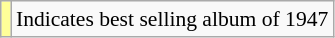<table class="wikitable" style="font-size:90%;">
<tr>
<td style="background:#ff9;"></td>
<td>Indicates best selling album of 1947</td>
</tr>
</table>
